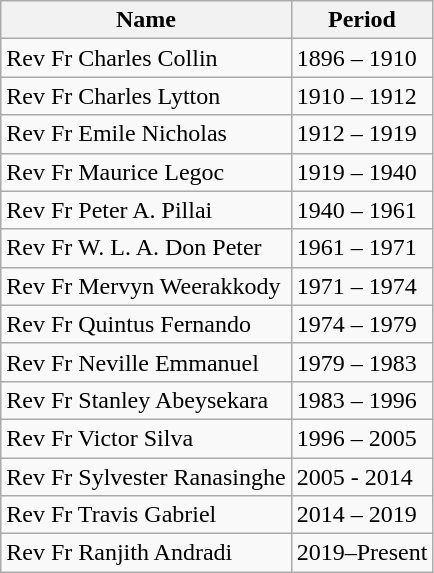<table class=wikitable>
<tr>
<th>Name</th>
<th>Period</th>
</tr>
<tr>
<td>Rev Fr Charles Collin</td>
<td>1896 – 1910</td>
</tr>
<tr>
<td>Rev Fr Charles Lytton</td>
<td>1910 – 1912</td>
</tr>
<tr>
<td>Rev Fr Emile Nicholas</td>
<td>1912 – 1919</td>
</tr>
<tr>
<td>Rev Fr Maurice Legoc</td>
<td>1919 – 1940</td>
</tr>
<tr>
<td>Rev Fr Peter A. Pillai</td>
<td>1940 – 1961</td>
</tr>
<tr>
<td>Rev Fr W. L. A. Don Peter</td>
<td>1961 – 1971</td>
</tr>
<tr>
<td>Rev Fr Mervyn Weerakkody</td>
<td>1971 – 1974</td>
</tr>
<tr>
<td>Rev Fr Quintus Fernando</td>
<td>1974 – 1979</td>
</tr>
<tr>
<td>Rev Fr Neville Emmanuel</td>
<td>1979 – 1983</td>
</tr>
<tr>
<td>Rev Fr Stanley Abeysekara</td>
<td>1983 – 1996</td>
</tr>
<tr>
<td>Rev Fr Victor Silva</td>
<td>1996 – 2005</td>
</tr>
<tr>
<td>Rev Fr Sylvester Ranasinghe</td>
<td>2005 - 2014</td>
</tr>
<tr>
<td>Rev Fr Travis Gabriel</td>
<td>2014 – 2019</td>
</tr>
<tr>
<td>Rev Fr Ranjith Andradi</td>
<td>2019–Present</td>
</tr>
</table>
